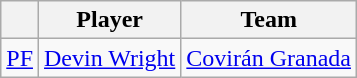<table class="wikitable">
<tr>
<th style="text-align:center;"></th>
<th style="text-align:center;">Player</th>
<th style="text-align:center;">Team</th>
</tr>
<tr>
<td style="text-align:center;"><a href='#'>PF</a></td>
<td> <a href='#'>Devin Wright</a></td>
<td><a href='#'>Covirán Granada</a></td>
</tr>
</table>
